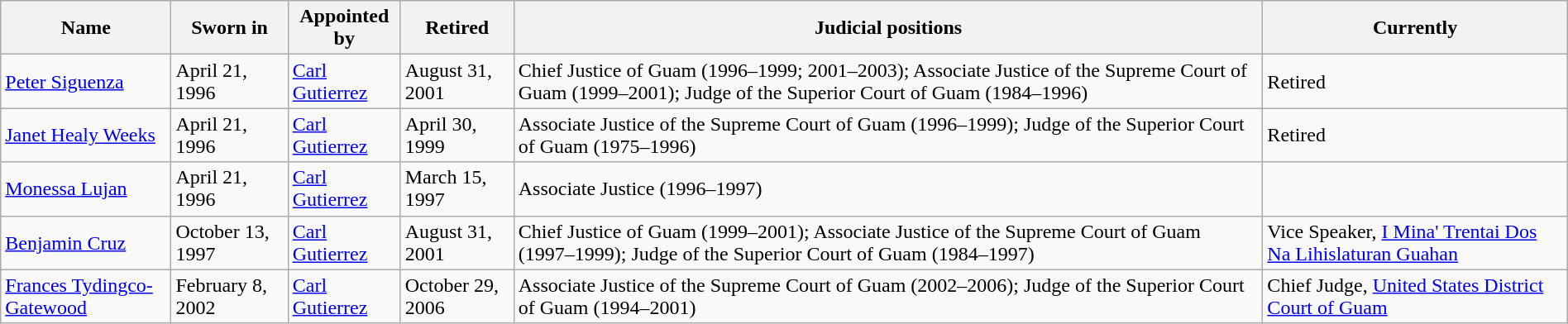<table class="wikitable sortable" style="margin:auto; width:100%;">
<tr>
<th>Name</th>
<th>Sworn in</th>
<th>Appointed by</th>
<th>Retired</th>
<th class = "unsortable">Judicial positions</th>
<th class = "unsortable">Currently</th>
</tr>
<tr>
<td><a href='#'>Peter Siguenza</a></td>
<td>April 21, 1996</td>
<td><a href='#'>Carl Gutierrez</a></td>
<td>August 31, 2001</td>
<td>Chief Justice of Guam (1996–1999; 2001–2003); Associate Justice of the Supreme Court of Guam (1999–2001); Judge of the Superior Court of Guam (1984–1996)</td>
<td>Retired</td>
</tr>
<tr>
<td><a href='#'>Janet Healy Weeks</a></td>
<td>April 21, 1996</td>
<td><a href='#'>Carl Gutierrez</a></td>
<td>April 30, 1999</td>
<td>Associate Justice of the Supreme Court of Guam (1996–1999); Judge of the Superior Court of Guam (1975–1996)</td>
<td>Retired</td>
</tr>
<tr>
<td><a href='#'>Monessa Lujan</a></td>
<td>April 21, 1996</td>
<td><a href='#'>Carl Gutierrez</a></td>
<td>March 15, 1997</td>
<td>Associate Justice (1996–1997)</td>
<td></td>
</tr>
<tr>
<td><a href='#'>Benjamin Cruz</a></td>
<td>October 13, 1997</td>
<td><a href='#'>Carl Gutierrez</a></td>
<td>August 31, 2001</td>
<td>Chief Justice of Guam (1999–2001); Associate Justice of the Supreme Court of Guam (1997–1999); Judge of the Superior Court of Guam (1984–1997)</td>
<td>Vice Speaker, <a href='#'>I Mina' Trentai Dos Na Lihislaturan Guahan</a></td>
</tr>
<tr>
<td><a href='#'>Frances Tydingco-Gatewood</a></td>
<td>February 8, 2002</td>
<td><a href='#'>Carl Gutierrez</a></td>
<td>October 29, 2006</td>
<td>Associate Justice of the Supreme Court of Guam (2002–2006); Judge of the Superior Court of Guam (1994–2001)</td>
<td>Chief Judge, <a href='#'>United States District Court of Guam</a></td>
</tr>
</table>
